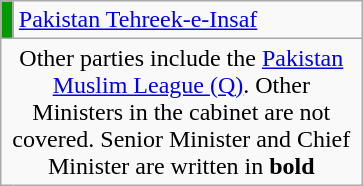<table class="wikitable">
<tr>
<td style="width:1px;; background:#090;"></td>
<td width="225"><a href='#'>Pakistan Tehreek-e-Insaf</a></td>
</tr>
<tr>
<td colspan="2" style="text-align:center;">Other parties include the <a href='#'>Pakistan Muslim League (Q)</a>. Other Ministers in the cabinet are not covered. Senior Minister and Chief Minister are written in <strong>bold</strong></td>
</tr>
</table>
